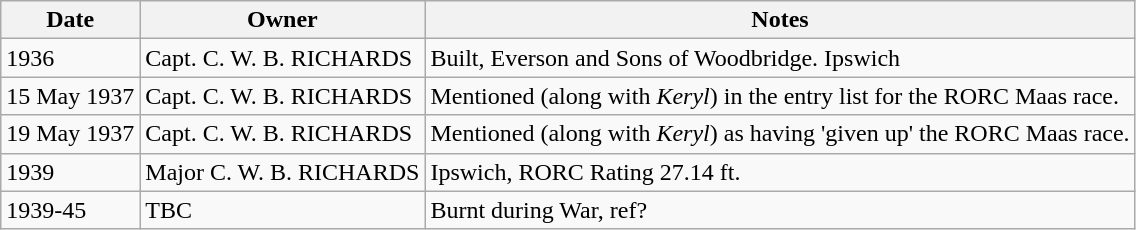<table class="wikitable">
<tr>
<th>Date</th>
<th>Owner</th>
<th>Notes</th>
</tr>
<tr>
<td>1936</td>
<td>Capt. C. W. B. RICHARDS</td>
<td>Built, Everson and Sons of Woodbridge. Ipswich</td>
</tr>
<tr>
<td>15 May 1937</td>
<td>Capt. C. W. B. RICHARDS</td>
<td>Mentioned (along with <em>Keryl</em>) in the entry list for the RORC Maas race.</td>
</tr>
<tr>
<td>19 May 1937</td>
<td>Capt. C. W. B. RICHARDS</td>
<td>Mentioned (along with <em>Keryl</em>) as having 'given up' the RORC Maas race.</td>
</tr>
<tr>
<td>1939</td>
<td>Major C. W. B. RICHARDS</td>
<td>Ipswich, RORC Rating 27.14 ft.</td>
</tr>
<tr>
<td>1939-45</td>
<td>TBC</td>
<td>Burnt during War, ref?</td>
</tr>
</table>
